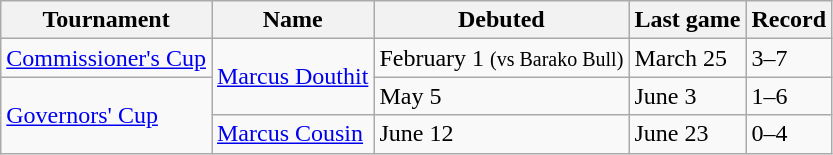<table class="wikitable">
<tr>
<th>Tournament</th>
<th>Name</th>
<th>Debuted</th>
<th>Last game</th>
<th>Record</th>
</tr>
<tr>
<td><a href='#'>Commissioner's Cup</a></td>
<td rowspan=2><a href='#'>Marcus Douthit</a></td>
<td>February 1 <small>(vs Barako Bull)</small></td>
<td>March 25 </td>
<td>3–7</td>
</tr>
<tr>
<td rowspan=2><a href='#'>Governors' Cup</a></td>
<td>May 5 </td>
<td>June 3 </td>
<td>1–6</td>
</tr>
<tr>
<td><a href='#'>Marcus Cousin</a></td>
<td>June 12 </td>
<td>June 23 </td>
<td>0–4</td>
</tr>
</table>
